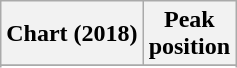<table class="wikitable sortable">
<tr>
<th>Chart (2018)</th>
<th>Peak<br>position</th>
</tr>
<tr>
</tr>
<tr>
</tr>
</table>
